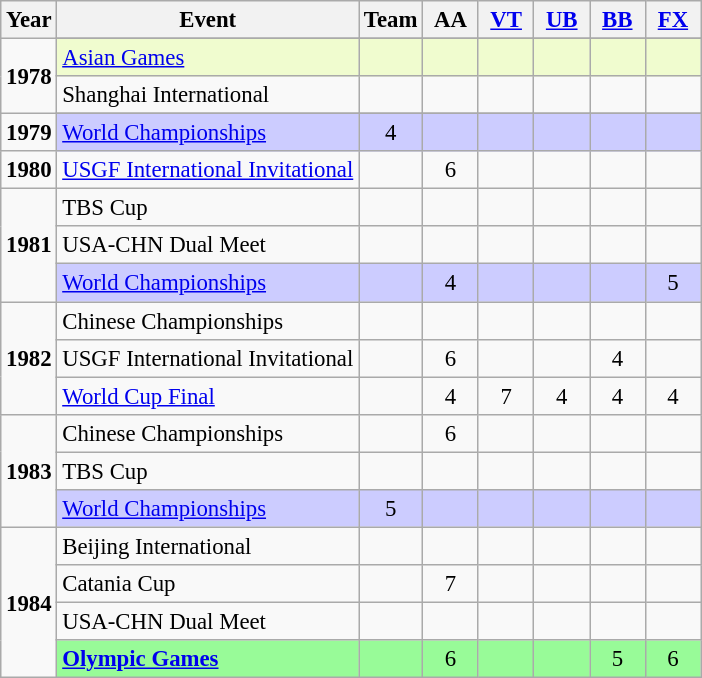<table class="wikitable" style="text-align:center; font-size:95%;">
<tr>
<th align=center>Year</th>
<th align=center>Event</th>
<th style="width:30px;">Team</th>
<th style="width:30px;">AA</th>
<th style="width:30px;"><a href='#'>VT</a></th>
<th style="width:30px;"><a href='#'>UB</a></th>
<th style="width:30px;"><a href='#'>BB</a></th>
<th style="width:30px;"><a href='#'>FX</a></th>
</tr>
<tr>
<td rowspan="3"><strong>1978</strong></td>
</tr>
<tr bgcolor=#F0FCCF>
<td align=left><a href='#'>Asian Games</a></td>
<td></td>
<td></td>
<td></td>
<td></td>
<td></td>
<td></td>
</tr>
<tr>
<td align=left>Shanghai International</td>
<td></td>
<td></td>
<td></td>
<td></td>
<td></td>
<td></td>
</tr>
<tr>
<td rowspan="2"><strong>1979</strong></td>
</tr>
<tr bgcolor=#CCCCFF>
<td align=left><a href='#'>World Championships</a></td>
<td>4</td>
<td></td>
<td></td>
<td></td>
<td></td>
<td></td>
</tr>
<tr>
<td rowspan="1"><strong>1980</strong></td>
<td align=left><a href='#'>USGF International Invitational</a></td>
<td></td>
<td>6</td>
<td></td>
<td></td>
<td></td>
<td></td>
</tr>
<tr>
<td rowspan="3"><strong>1981</strong></td>
<td align=left>TBS Cup</td>
<td></td>
<td></td>
<td></td>
<td></td>
<td></td>
<td></td>
</tr>
<tr>
<td align=left>USA-CHN Dual Meet</td>
<td></td>
<td></td>
<td></td>
<td></td>
<td></td>
<td></td>
</tr>
<tr bgcolor=#CCCCFF>
<td align=left><a href='#'>World Championships</a></td>
<td></td>
<td>4</td>
<td></td>
<td></td>
<td></td>
<td>5</td>
</tr>
<tr>
<td rowspan="3"><strong>1982</strong></td>
<td align=left>Chinese Championships</td>
<td></td>
<td></td>
<td></td>
<td></td>
<td></td>
<td></td>
</tr>
<tr>
<td align=left>USGF International Invitational</td>
<td></td>
<td>6</td>
<td></td>
<td></td>
<td>4</td>
<td></td>
</tr>
<tr>
<td align=left><a href='#'>World Cup Final</a></td>
<td></td>
<td>4</td>
<td>7</td>
<td>4</td>
<td>4</td>
<td>4</td>
</tr>
<tr>
<td rowspan="3"><strong>1983</strong></td>
<td align=left>Chinese Championships</td>
<td></td>
<td>6</td>
<td></td>
<td></td>
<td></td>
<td></td>
</tr>
<tr>
<td align=left>TBS Cup</td>
<td></td>
<td></td>
<td></td>
<td></td>
<td></td>
<td></td>
</tr>
<tr bgcolor=#CCCCFF>
<td align=left><a href='#'>World Championships</a></td>
<td>5</td>
<td></td>
<td></td>
<td></td>
<td></td>
<td></td>
</tr>
<tr>
<td rowspan="4"><strong>1984</strong></td>
<td align=left>Beijing International</td>
<td></td>
<td></td>
<td></td>
<td></td>
<td></td>
<td></td>
</tr>
<tr>
<td align=left>Catania Cup</td>
<td></td>
<td>7</td>
<td></td>
<td></td>
<td></td>
<td></td>
</tr>
<tr>
<td align=left>USA-CHN Dual Meet</td>
<td></td>
<td></td>
<td></td>
<td></td>
<td></td>
<td></td>
</tr>
<tr bgcolor=98FB98>
<td align=left><strong><a href='#'>Olympic Games</a></strong></td>
<td></td>
<td>6</td>
<td></td>
<td></td>
<td>5</td>
<td>6</td>
</tr>
</table>
